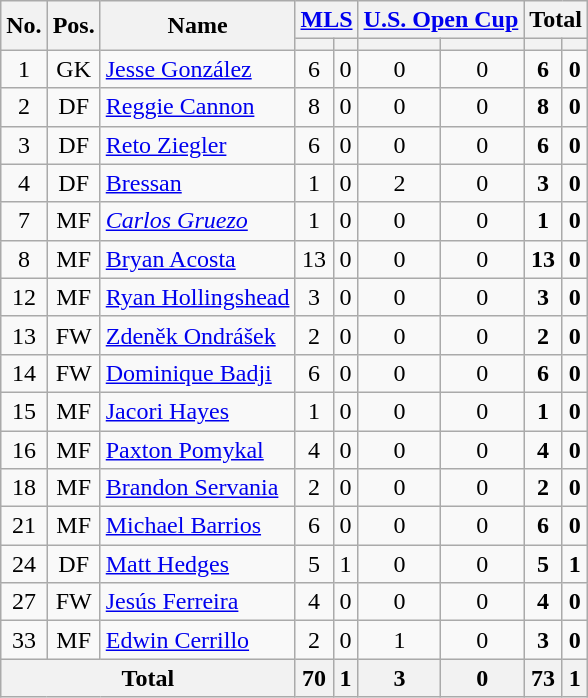<table class="wikitable sortable" style="text-align: center;">
<tr>
<th rowspan="2">No.</th>
<th rowspan="2">Pos.</th>
<th rowspan="2">Name</th>
<th colspan="2"><a href='#'>MLS</a></th>
<th colspan="2"><a href='#'>U.S. Open Cup</a></th>
<th colspan="2"><strong>Total</strong></th>
</tr>
<tr>
<th></th>
<th></th>
<th></th>
<th></th>
<th></th>
<th></th>
</tr>
<tr>
<td>1</td>
<td>GK</td>
<td align=left> <a href='#'>Jesse González</a></td>
<td>6</td>
<td>0</td>
<td>0</td>
<td>0</td>
<td><strong>6</strong></td>
<td><strong>0</strong></td>
</tr>
<tr>
<td>2</td>
<td>DF</td>
<td align=left> <a href='#'>Reggie Cannon</a></td>
<td>8</td>
<td>0</td>
<td>0</td>
<td>0</td>
<td><strong>8</strong></td>
<td><strong>0</strong></td>
</tr>
<tr>
<td>3</td>
<td>DF</td>
<td align=left> <a href='#'>Reto Ziegler</a></td>
<td>6</td>
<td>0</td>
<td>0</td>
<td>0</td>
<td><strong>6</strong></td>
<td><strong>0</strong></td>
</tr>
<tr>
<td>4</td>
<td>DF</td>
<td align=left> <a href='#'>Bressan</a></td>
<td>1</td>
<td>0</td>
<td>2</td>
<td>0</td>
<td><strong>3</strong></td>
<td><strong>0</strong></td>
</tr>
<tr>
<td>7</td>
<td>MF</td>
<td align=left> <a href='#'><em>Carlos Gruezo</em></a></td>
<td>1</td>
<td>0</td>
<td>0</td>
<td>0</td>
<td><strong>1</strong></td>
<td><strong>0</strong></td>
</tr>
<tr>
<td>8</td>
<td>MF</td>
<td align=left> <a href='#'>Bryan Acosta</a></td>
<td>13</td>
<td>0</td>
<td>0</td>
<td>0</td>
<td><strong>13</strong></td>
<td><strong>0</strong></td>
</tr>
<tr>
<td>12</td>
<td>MF</td>
<td align=left> <a href='#'>Ryan Hollingshead</a></td>
<td>3</td>
<td>0</td>
<td>0</td>
<td>0</td>
<td><strong>3</strong></td>
<td><strong>0</strong></td>
</tr>
<tr>
<td>13</td>
<td>FW</td>
<td align=left> <a href='#'>Zdeněk Ondrášek</a></td>
<td>2</td>
<td>0</td>
<td>0</td>
<td>0</td>
<td><strong>2</strong></td>
<td><strong>0</strong></td>
</tr>
<tr>
<td>14</td>
<td>FW</td>
<td align=left> <a href='#'>Dominique Badji</a></td>
<td>6</td>
<td>0</td>
<td>0</td>
<td>0</td>
<td><strong>6</strong></td>
<td><strong>0</strong></td>
</tr>
<tr>
<td>15</td>
<td>MF</td>
<td align=left> <a href='#'>Jacori Hayes</a></td>
<td>1</td>
<td>0</td>
<td>0</td>
<td>0</td>
<td><strong>1</strong></td>
<td><strong>0</strong></td>
</tr>
<tr>
<td>16</td>
<td>MF</td>
<td align=left> <a href='#'>Paxton Pomykal</a></td>
<td>4</td>
<td>0</td>
<td>0</td>
<td>0</td>
<td><strong>4</strong></td>
<td><strong>0</strong></td>
</tr>
<tr>
<td>18</td>
<td>MF</td>
<td align=left> <a href='#'>Brandon Servania</a></td>
<td>2</td>
<td>0</td>
<td>0</td>
<td>0</td>
<td><strong>2</strong></td>
<td><strong>0</strong></td>
</tr>
<tr>
<td>21</td>
<td>MF</td>
<td align=left> <a href='#'>Michael Barrios</a></td>
<td>6</td>
<td>0</td>
<td>0</td>
<td>0</td>
<td><strong>6</strong></td>
<td><strong>0</strong></td>
</tr>
<tr>
<td>24</td>
<td>DF</td>
<td align=left> <a href='#'>Matt Hedges</a></td>
<td>5</td>
<td>1</td>
<td>0</td>
<td>0</td>
<td><strong>5</strong></td>
<td><strong>1</strong></td>
</tr>
<tr>
<td>27</td>
<td>FW</td>
<td align=left> <a href='#'>Jesús Ferreira</a></td>
<td>4</td>
<td>0</td>
<td>0</td>
<td>0</td>
<td><strong>4</strong></td>
<td><strong>0</strong></td>
</tr>
<tr>
<td>33</td>
<td>MF</td>
<td align=left> <a href='#'>Edwin Cerrillo</a></td>
<td>2</td>
<td>0</td>
<td>1</td>
<td>0</td>
<td><strong>3</strong></td>
<td><strong>0</strong></td>
</tr>
<tr>
<th colspan=3>Total</th>
<th>70</th>
<th>1</th>
<th>3</th>
<th>0</th>
<th>73</th>
<th>1</th>
</tr>
</table>
